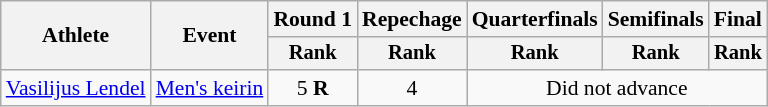<table class=wikitable style=font-size:90%;text-align:center>
<tr>
<th rowspan=2>Athlete</th>
<th rowspan=2>Event</th>
<th>Round 1</th>
<th>Repechage</th>
<th>Quarterfinals</th>
<th>Semifinals</th>
<th>Final</th>
</tr>
<tr style=font-size:95%>
<th>Rank</th>
<th>Rank</th>
<th>Rank</th>
<th>Rank</th>
<th>Rank</th>
</tr>
<tr>
<td align=left><a href='#'>Vasilijus Lendel</a></td>
<td align=left><a href='#'>Men's keirin</a></td>
<td>5 <strong>R</strong></td>
<td>4</td>
<td colspan=3>Did not advance</td>
</tr>
</table>
